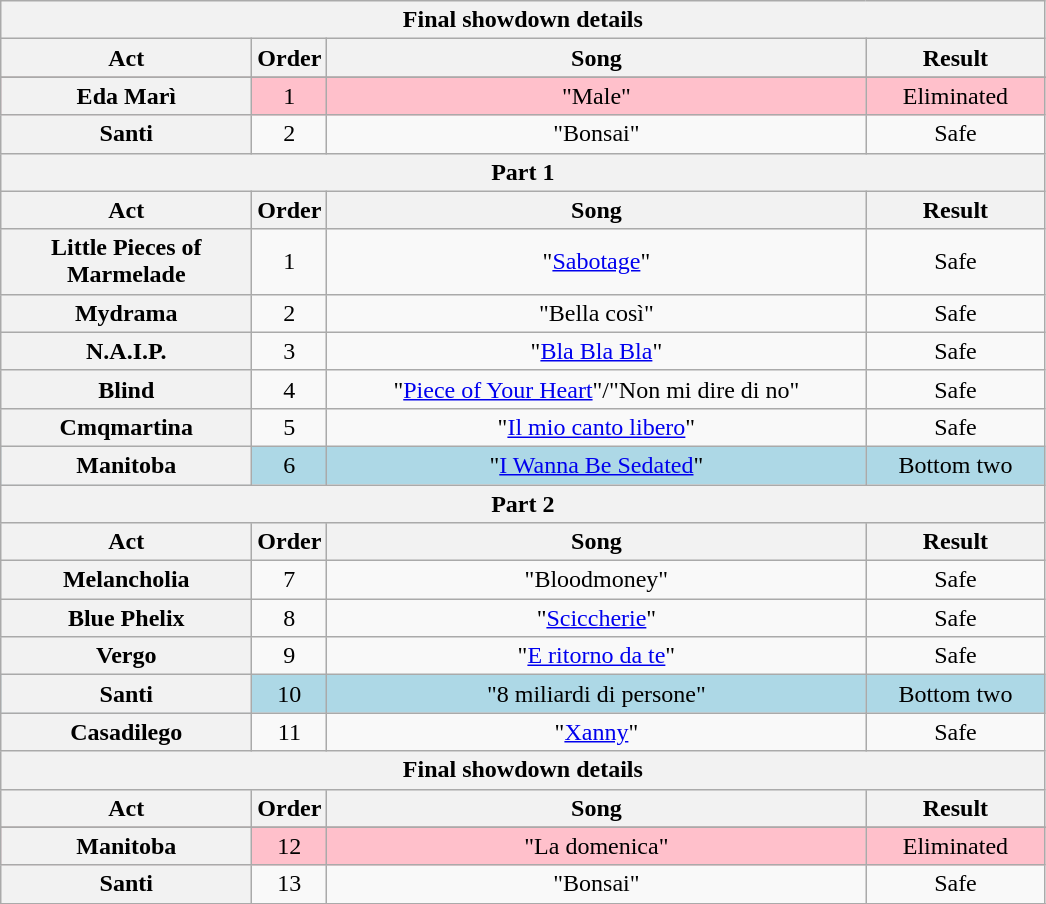<table class="wikitable plainrowheaders" style="text-align:center;">
<tr>
<th colspan="4">Final showdown details</th>
</tr>
<tr>
<th scope="col" style="width:10em;">Act</th>
<th scope="col">Order</th>
<th scope="col" style="width:20em;">Song</th>
<th scope="col" style="width:7em;">Result</th>
</tr>
<tr>
</tr>
<tr style="background:pink">
<th scope="row">Eda Marì</th>
<td>1</td>
<td>"Male"</td>
<td>Eliminated</td>
</tr>
<tr>
<th scope="row">Santi</th>
<td>2</td>
<td>"Bonsai"</td>
<td>Safe</td>
</tr>
<tr>
<th colspan="4">Part 1</th>
</tr>
<tr>
<th scope="col" style="width:10em;">Act</th>
<th scope="col">Order</th>
<th scope="col" style="width:22em;">Song</th>
<th scope="col" style="width:7em;">Result</th>
</tr>
<tr>
<th scope="row">Little Pieces of Marmelade</th>
<td>1</td>
<td>"<a href='#'>Sabotage</a>"</td>
<td>Safe</td>
</tr>
<tr>
<th scope="row">Mydrama</th>
<td>2</td>
<td>"Bella così"</td>
<td>Safe</td>
</tr>
<tr>
<th scope="row">N.A.I.P.</th>
<td>3</td>
<td>"<a href='#'>Bla Bla Bla</a>"</td>
<td>Safe</td>
</tr>
<tr>
<th scope="row">Blind</th>
<td>4</td>
<td>"<a href='#'>Piece of Your Heart</a>"/"Non mi dire di no"</td>
<td>Safe</td>
</tr>
<tr>
<th scope="row">Cmqmartina</th>
<td>5</td>
<td>"<a href='#'>Il mio canto libero</a>"</td>
<td>Safe</td>
</tr>
<tr bgcolor=lightblue>
<th scope="row">Manitoba</th>
<td>6</td>
<td>"<a href='#'>I Wanna Be Sedated</a>"</td>
<td>Bottom two</td>
</tr>
<tr>
<th colspan="4">Part 2</th>
</tr>
<tr>
<th scope="col" style="width:10em;">Act</th>
<th scope="col">Order</th>
<th scope="col" style="width:20em;">Song</th>
<th scope="col" style="width:7em;">Result</th>
</tr>
<tr>
<th scope="row">Melancholia</th>
<td>7</td>
<td>"Bloodmoney"</td>
<td>Safe</td>
</tr>
<tr>
<th scope="row">Blue Phelix</th>
<td>8</td>
<td>"<a href='#'>Sciccherie</a>"</td>
<td>Safe</td>
</tr>
<tr>
<th scope="row">Vergo</th>
<td>9</td>
<td>"<a href='#'>E ritorno da te</a>"</td>
<td>Safe</td>
</tr>
<tr bgcolor=lightblue>
<th scope="row">Santi</th>
<td>10</td>
<td>"8 miliardi di persone"</td>
<td>Bottom two</td>
</tr>
<tr>
<th scope="row">Casadilego</th>
<td>11</td>
<td>"<a href='#'>Xanny</a>"</td>
<td>Safe</td>
</tr>
<tr>
<th colspan="4">Final showdown details</th>
</tr>
<tr>
<th scope="col" style="width:10em;">Act</th>
<th scope="col">Order</th>
<th scope="col" style="width:20em;">Song</th>
<th scope="col" style="width:7em;">Result</th>
</tr>
<tr>
</tr>
<tr style="background:pink">
<th scope="row">Manitoba</th>
<td>12</td>
<td>"La domenica"</td>
<td>Eliminated</td>
</tr>
<tr>
<th scope="row">Santi</th>
<td>13</td>
<td>"Bonsai"</td>
<td>Safe</td>
</tr>
<tr>
</tr>
</table>
